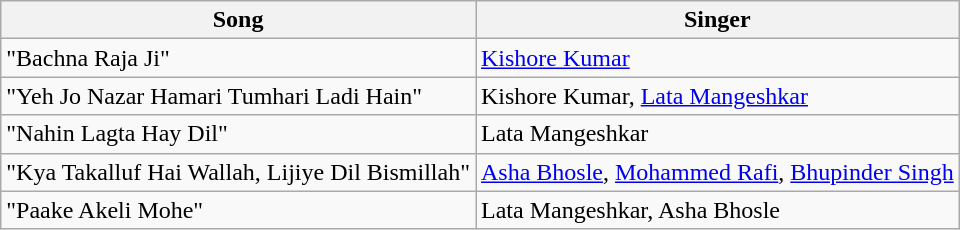<table class="wikitable">
<tr>
<th>Song</th>
<th>Singer</th>
</tr>
<tr>
<td>"Bachna Raja Ji"</td>
<td><a href='#'>Kishore Kumar</a></td>
</tr>
<tr>
<td>"Yeh Jo Nazar Hamari Tumhari Ladi Hain"</td>
<td>Kishore Kumar, <a href='#'>Lata Mangeshkar</a></td>
</tr>
<tr>
<td>"Nahin Lagta Hay Dil"</td>
<td>Lata Mangeshkar</td>
</tr>
<tr>
<td>"Kya Takalluf Hai Wallah, Lijiye Dil Bismillah"</td>
<td><a href='#'>Asha Bhosle</a>, <a href='#'>Mohammed Rafi</a>, <a href='#'>Bhupinder Singh</a></td>
</tr>
<tr>
<td>"Paake Akeli Mohe"</td>
<td>Lata Mangeshkar, Asha Bhosle</td>
</tr>
</table>
